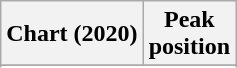<table class="wikitable sortable plainrowheaders" style="text-align:center">
<tr>
<th scope="col">Chart (2020)</th>
<th scope="col">Peak<br> position</th>
</tr>
<tr>
</tr>
<tr>
</tr>
</table>
